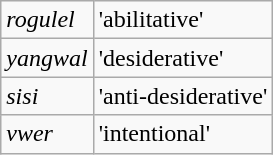<table class="wikitable">
<tr>
<td><em>rogulel</em></td>
<td>'abilitative'</td>
</tr>
<tr>
<td><em>yangwal</em></td>
<td>'desiderative'</td>
</tr>
<tr>
<td><em>sisi</em></td>
<td>'anti-desiderative'</td>
</tr>
<tr>
<td><em>vwer</em></td>
<td>'intentional'</td>
</tr>
</table>
